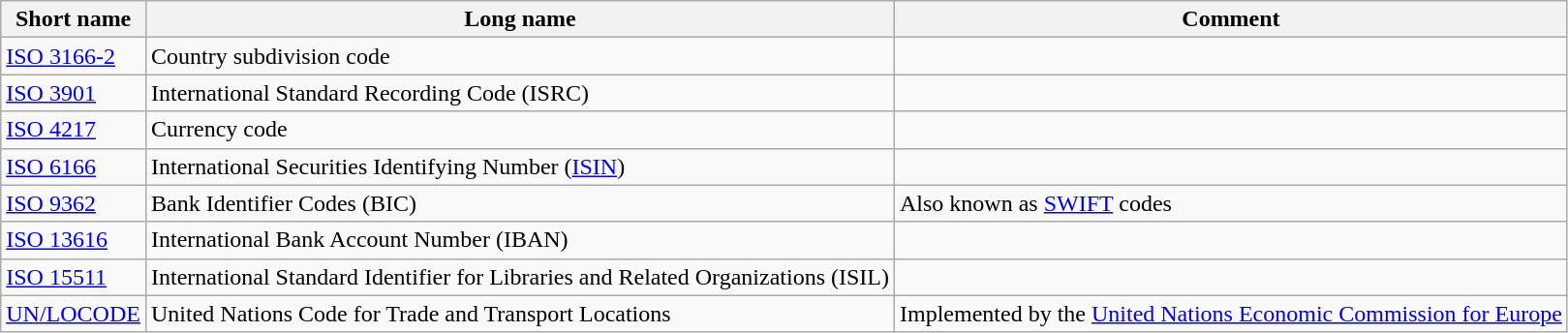<table class="wikitable">
<tr>
<th>Short name</th>
<th>Long name</th>
<th>Comment</th>
</tr>
<tr>
<td><a href='#'>ISO 3166-2</a></td>
<td>Country subdivision code</td>
<td></td>
</tr>
<tr>
<td><a href='#'>ISO 3901</a></td>
<td>International Standard Recording Code (ISRC)</td>
<td></td>
</tr>
<tr>
<td><a href='#'>ISO 4217</a></td>
<td>Currency code</td>
<td></td>
</tr>
<tr>
<td><a href='#'>ISO 6166</a></td>
<td>International Securities Identifying Number (<a href='#'>ISIN</a>)</td>
<td></td>
</tr>
<tr>
<td><a href='#'>ISO 9362</a></td>
<td>Bank Identifier Codes (BIC)</td>
<td>Also known as <a href='#'>SWIFT</a> codes</td>
</tr>
<tr>
<td><a href='#'>ISO 13616</a></td>
<td>International Bank Account Number (IBAN)</td>
<td></td>
</tr>
<tr>
<td><a href='#'>ISO 15511</a></td>
<td>International Standard Identifier for Libraries and Related Organizations (ISIL)</td>
<td></td>
</tr>
<tr>
<td><a href='#'>UN/LOCODE</a></td>
<td>United Nations Code for Trade and Transport Locations</td>
<td>Implemented by the <a href='#'>United Nations Economic Commission for Europe</a></td>
</tr>
</table>
